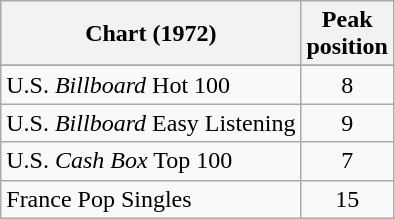<table class="wikitable sortable">
<tr>
<th>Chart (1972)</th>
<th>Peak<br>position</th>
</tr>
<tr>
</tr>
<tr>
<td>U.S. <em>Billboard</em> Hot 100</td>
<td align="center">8</td>
</tr>
<tr>
<td>U.S. <em>Billboard</em> Easy Listening</td>
<td align="center">9</td>
</tr>
<tr>
<td>U.S. <em>Cash Box</em> Top 100</td>
<td align="center">7</td>
</tr>
<tr>
<td>France Pop Singles</td>
<td align="center">15</td>
</tr>
</table>
